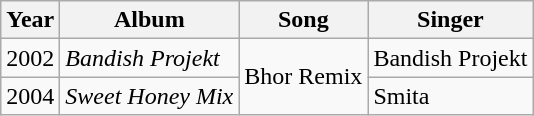<table class="wikitable sortable">
<tr>
<th>Year</th>
<th>Album</th>
<th>Song</th>
<th>Singer</th>
</tr>
<tr>
<td>2002</td>
<td><em>Bandish Projekt</em></td>
<td rowspan="2">Bhor Remix</td>
<td>Bandish Projekt</td>
</tr>
<tr>
<td>2004</td>
<td><em>Sweet Honey Mix</em></td>
<td>Smita</td>
</tr>
</table>
